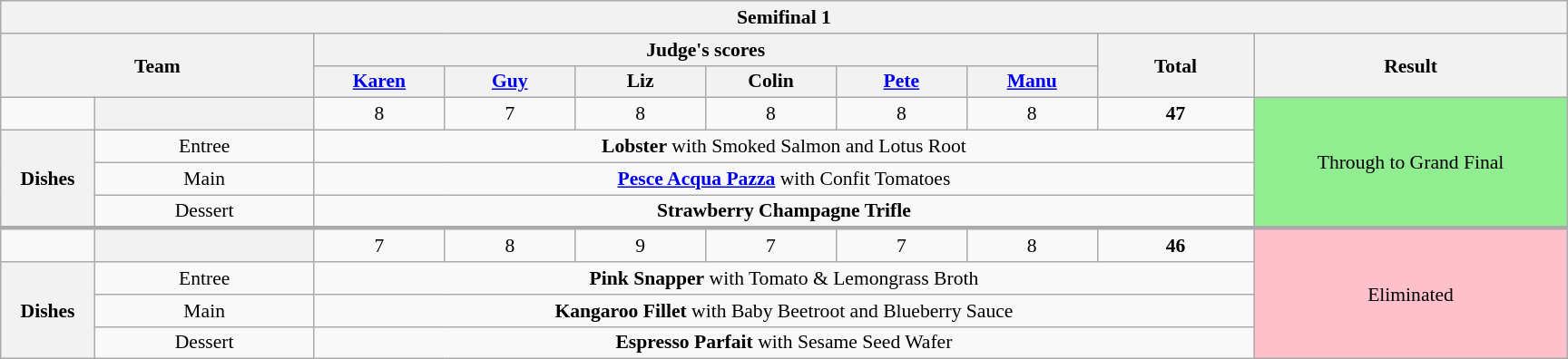<table class="wikitable plainrowheaders" style="margin:1em auto; text-align:center; font-size:90%; width:80em;">
<tr>
<th colspan="10" >Semifinal 1</th>
</tr>
<tr>
<th rowspan="2" style="width:20%;" colspan="2">Team</th>
<th colspan="6" style="width:50%;">Judge's scores</th>
<th rowspan="2" style="width:10%;">Total<br></th>
<th rowspan="2" style="width:20%;">Result</th>
</tr>
<tr>
<th style="width:50px;"><a href='#'>Karen</a></th>
<th style="width:50px;"><a href='#'>Guy</a></th>
<th style="width:50px;">Liz</th>
<th style="width:50px;">Colin</th>
<th style="width:50px;"><a href='#'>Pete</a></th>
<th style="width:50px;"><a href='#'>Manu</a></th>
</tr>
<tr>
<td></td>
<th></th>
<td>8</td>
<td>7</td>
<td>8</td>
<td>8</td>
<td>8</td>
<td>8</td>
<td><strong>47</strong></td>
<td rowspan="4" style="background:lightgreen">Through to Grand Final</td>
</tr>
<tr>
<th rowspan="3">Dishes</th>
<td>Entree</td>
<td colspan="7"><strong>Lobster</strong> with Smoked Salmon and Lotus Root</td>
</tr>
<tr>
<td>Main</td>
<td colspan="7"><strong><a href='#'>Pesce Acqua Pazza</a></strong> with Confit Tomatoes</td>
</tr>
<tr>
<td>Dessert</td>
<td colspan="7"><strong>Strawberry Champagne Trifle</strong></td>
</tr>
<tr style="border-top:3px solid #aaa;">
<td></td>
<th style="width:14%;"></th>
<td>7</td>
<td>8</td>
<td>9</td>
<td>7</td>
<td>7</td>
<td>8</td>
<td><strong>46</strong></td>
<td rowspan="4" style="background:pink">Eliminated</td>
</tr>
<tr>
<th rowspan="3">Dishes</th>
<td>Entree</td>
<td colspan="7"><strong>Pink Snapper</strong> with Tomato & Lemongrass Broth</td>
</tr>
<tr>
<td>Main</td>
<td colspan="7"><strong>Kangaroo Fillet</strong> with Baby Beetroot and Blueberry Sauce</td>
</tr>
<tr>
<td>Dessert</td>
<td colspan="7"><strong>Espresso Parfait</strong> with Sesame Seed Wafer</td>
</tr>
</table>
